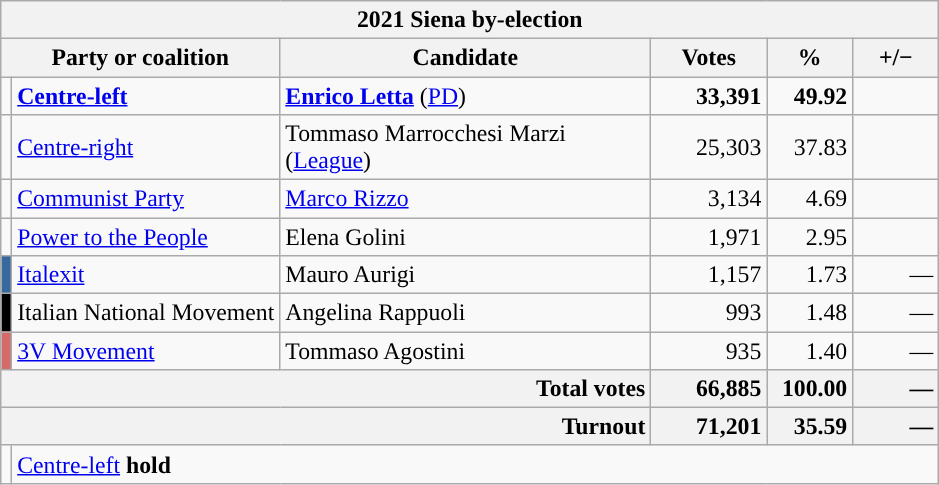<table class = "wikitable" style="font-size:99%;">
<tr>
<td colspan=6 style = "background-color:#F2F2F2; text-align:center;"><strong>2021 Siena by-election</strong></td>
</tr>
<tr>
<th style = "width: 160px;" colspan=2>Party or coalition</th>
<th style = "width: 240px;">Candidate</th>
<th style = "width: 70px;">Votes</th>
<th style = "width: 50px;">%</th>
<th style = "width: 50px;">+/−</th>
</tr>
<tr>
<td style="background-color:"></td>
<td><strong><a href='#'>Centre-left</a></strong></td>
<td><strong><a href='#'>Enrico Letta</a></strong> (<a href='#'>PD</a>)</td>
<td style = "text-align:right;"><strong>33,391</strong></td>
<td style = "text-align:right;"><strong>49.92</strong></td>
<td style = "text-align:right;"></td>
</tr>
<tr>
<td style="background-color:"></td>
<td><a href='#'>Centre-right</a></td>
<td>Tommaso Marrocchesi Marzi (<a href='#'>League</a>)</td>
<td style="text-align:right;">25,303</td>
<td style="text-align:right;">37.83</td>
<td style="text-align:right;"></td>
</tr>
<tr>
<td style="background-color:"></td>
<td><a href='#'>Communist Party</a></td>
<td><a href='#'>Marco Rizzo</a></td>
<td style="text-align:right;">3,134</td>
<td style="text-align:right;">4.69</td>
<td style="text-align:right;"></td>
</tr>
<tr>
<td style="background-color:"></td>
<td><a href='#'>Power to the People</a></td>
<td>Elena Golini</td>
<td style = "text-align:right;">1,971</td>
<td style = "text-align:right;">2.95</td>
<td style = "text-align:right;"></td>
</tr>
<tr>
<td bgcolor="#366A9F"></td>
<td><a href='#'>Italexit</a></td>
<td>Mauro Aurigi</td>
<td style = "text-align:right;">1,157</td>
<td style = "text-align:right;">1.73</td>
<td style = "text-align:right;">—</td>
</tr>
<tr>
<td bgcolor="#000000"></td>
<td>Italian National Movement</td>
<td>Angelina Rappuoli</td>
<td style = "text-align:right;">993</td>
<td style = "text-align:right;">1.48</td>
<td style = "text-align:right;">—</td>
</tr>
<tr>
<td bgcolor="#D56A6A"></td>
<td><a href='#'>3V Movement</a></td>
<td>Tommaso Agostini</td>
<td style = "text-align:right;">935</td>
<td style = "text-align:right;">1.40</td>
<td style = "text-align:right;">—</td>
</tr>
<tr>
<td colspan=3 style = "background-color:#F2F2F2; text-align:right;"><strong>Total votes</strong></td>
<td style = "background-color:#F2F2F2; text-align:right;"><strong>66,885</strong></td>
<td style = "background-color:#F2F2F2; text-align:right;"><strong>100.00</strong></td>
<td style = "background-color:#F2F2F2; text-align:right;"><strong>—</strong></td>
</tr>
<tr>
<td colspan=3 style = "background-color:#F2F2F2; text-align:right;"><strong>Turnout</strong></td>
<td style = "background-color:#F2F2F2; text-align:right;"><strong>71,201</strong></td>
<td style = "background-color:#F2F2F2; text-align:right;"><strong>35.59</strong></td>
<td style = "background-color:#F2F2F2; text-align:right;"><strong>—</strong></td>
</tr>
<tr>
<td style="background-color:"></td>
<td colspan=5 style = "text-align:left;"><a href='#'>Centre-left</a> <strong>hold</strong></td>
</tr>
</table>
